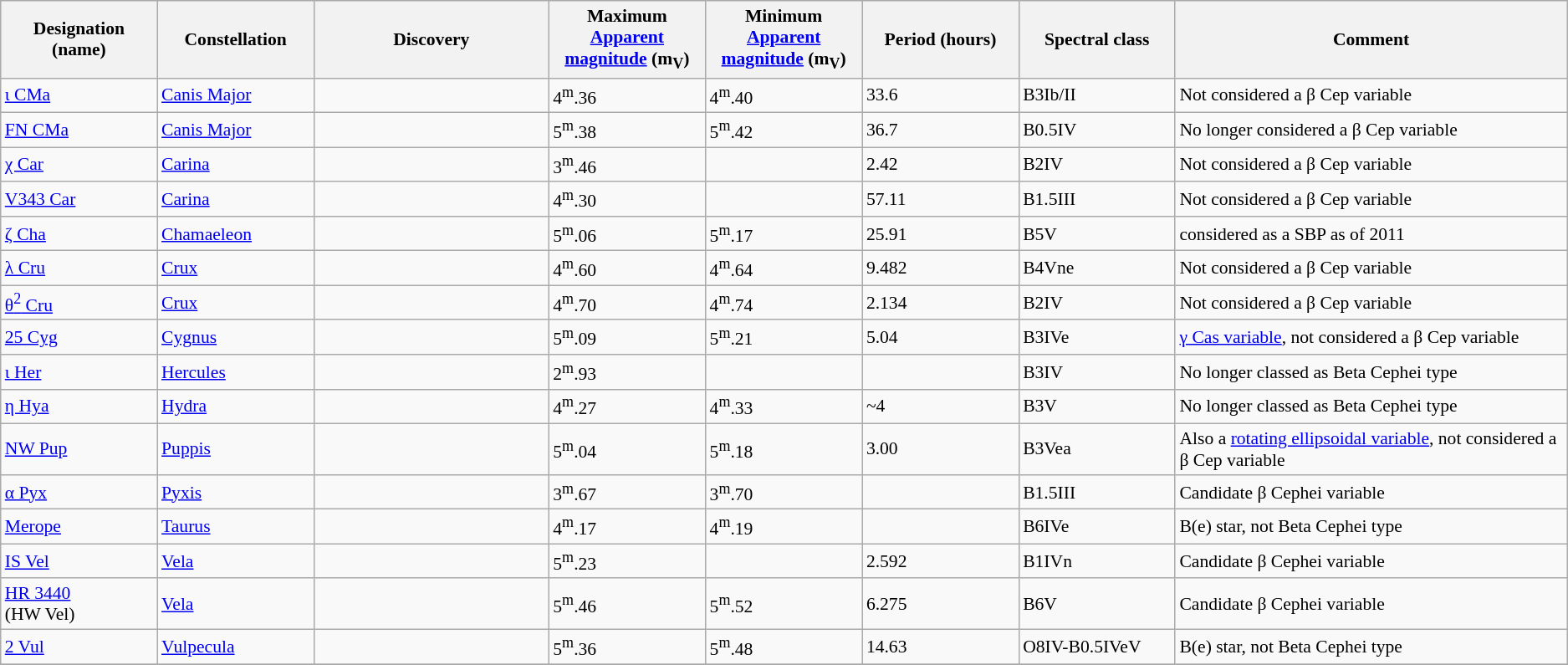<table class="wikitable sortable" style="font-size:90%;">
<tr style="background:#efefef;">
<th style="width:10%;">Designation (name)</th>
<th style="width:10%;">Constellation</th>
<th style="width:15%;">Discovery</th>
<th style="width:10%;">Maximum <a href='#'>Apparent magnitude</a> (m<sub>V</sub>)</th>
<th style="width:10%;">Minimum <a href='#'>Apparent magnitude</a> (m<sub>V</sub>)</th>
<th style="width:10%;">Period (hours)</th>
<th style="width:10%;">Spectral class</th>
<th style="width:25%;">Comment</th>
</tr>
<tr>
<td><a href='#'>ι CMa</a></td>
<td><a href='#'>Canis Major</a></td>
<td></td>
<td>4<sup>m</sup>.36</td>
<td>4<sup>m</sup>.40</td>
<td>33.6</td>
<td>B3Ib/II</td>
<td>Not considered a β Cep variable</td>
</tr>
<tr>
<td><a href='#'>FN CMa</a></td>
<td><a href='#'>Canis Major</a></td>
<td></td>
<td>5<sup>m</sup>.38</td>
<td>5<sup>m</sup>.42</td>
<td>36.7</td>
<td>B0.5IV</td>
<td>No longer considered a β Cep variable</td>
</tr>
<tr>
<td><a href='#'>χ Car</a></td>
<td><a href='#'>Carina</a></td>
<td></td>
<td>3<sup>m</sup>.46</td>
<td></td>
<td>2.42</td>
<td>B2IV</td>
<td>Not considered a β Cep variable</td>
</tr>
<tr>
<td><a href='#'>V343 Car</a></td>
<td><a href='#'>Carina</a></td>
<td></td>
<td>4<sup>m</sup>.30</td>
<td></td>
<td>57.11</td>
<td>B1.5III</td>
<td>Not considered a β Cep variable</td>
</tr>
<tr>
<td><a href='#'>ζ Cha</a></td>
<td><a href='#'>Chamaeleon</a></td>
<td></td>
<td>5<sup>m</sup>.06</td>
<td>5<sup>m</sup>.17</td>
<td>25.91</td>
<td>B5V</td>
<td>considered as a SBP as of 2011</td>
</tr>
<tr>
<td><a href='#'>λ Cru</a></td>
<td><a href='#'>Crux</a></td>
<td></td>
<td>4<sup>m</sup>.60</td>
<td>4<sup>m</sup>.64</td>
<td>9.482</td>
<td>B4Vne</td>
<td>Not considered a β Cep variable</td>
</tr>
<tr>
<td><a href='#'>θ<sup>2</sup> Cru</a></td>
<td><a href='#'>Crux</a></td>
<td></td>
<td>4<sup>m</sup>.70</td>
<td>4<sup>m</sup>.74</td>
<td>2.134</td>
<td>B2IV</td>
<td>Not considered a β Cep variable</td>
</tr>
<tr>
<td><a href='#'>25 Cyg</a></td>
<td><a href='#'>Cygnus</a></td>
<td></td>
<td>5<sup>m</sup>.09</td>
<td>5<sup>m</sup>.21</td>
<td>5.04</td>
<td>B3IVe</td>
<td><a href='#'>γ Cas variable</a>, not considered a β Cep variable</td>
</tr>
<tr>
<td><a href='#'>ι Her</a></td>
<td><a href='#'>Hercules</a></td>
<td></td>
<td>2<sup>m</sup>.93</td>
<td></td>
<td></td>
<td>B3IV</td>
<td>No longer classed as Beta Cephei type</td>
</tr>
<tr>
<td><a href='#'>η Hya</a></td>
<td><a href='#'>Hydra</a></td>
<td></td>
<td>4<sup>m</sup>.27</td>
<td>4<sup>m</sup>.33</td>
<td>~4</td>
<td>B3V</td>
<td>No longer classed as Beta Cephei type</td>
</tr>
<tr>
<td><a href='#'>NW Pup</a></td>
<td><a href='#'>Puppis</a></td>
<td></td>
<td>5<sup>m</sup>.04</td>
<td>5<sup>m</sup>.18</td>
<td>3.00</td>
<td>B3Vea</td>
<td>Also a <a href='#'>rotating ellipsoidal variable</a>, not considered a β Cep variable</td>
</tr>
<tr>
<td><a href='#'>α Pyx</a></td>
<td><a href='#'>Pyxis</a></td>
<td></td>
<td>3<sup>m</sup>.67</td>
<td>3<sup>m</sup>.70</td>
<td></td>
<td>B1.5III</td>
<td>Candidate β Cephei variable</td>
</tr>
<tr>
<td><a href='#'>Merope</a></td>
<td><a href='#'>Taurus</a></td>
<td></td>
<td>4<sup>m</sup>.17</td>
<td>4<sup>m</sup>.19</td>
<td></td>
<td>B6IVe</td>
<td>B(e) star, not Beta Cephei type</td>
</tr>
<tr>
<td><a href='#'>IS Vel</a></td>
<td><a href='#'>Vela</a></td>
<td></td>
<td>5<sup>m</sup>.23</td>
<td></td>
<td>2.592</td>
<td>B1IVn</td>
<td>Candidate β Cephei variable</td>
</tr>
<tr>
<td><a href='#'>HR 3440</a><br>(HW Vel)</td>
<td><a href='#'>Vela</a></td>
<td></td>
<td>5<sup>m</sup>.46</td>
<td>5<sup>m</sup>.52</td>
<td>6.275</td>
<td>B6V</td>
<td>Candidate β Cephei variable</td>
</tr>
<tr>
<td><a href='#'>2 Vul</a></td>
<td><a href='#'>Vulpecula</a></td>
<td></td>
<td>5<sup>m</sup>.36</td>
<td>5<sup>m</sup>.48</td>
<td>14.63</td>
<td>O8IV-B0.5IVeV</td>
<td>B(e) star, not Beta Cephei type</td>
</tr>
<tr>
</tr>
</table>
